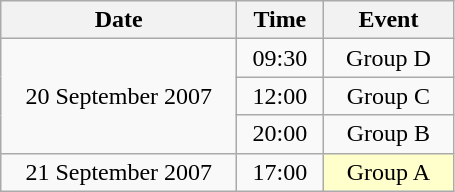<table class = "wikitable" style="text-align:center;">
<tr>
<th width=150>Date</th>
<th width=50>Time</th>
<th width=80>Event</th>
</tr>
<tr>
<td rowspan=3>20 September 2007</td>
<td>09:30</td>
<td>Group D</td>
</tr>
<tr>
<td>12:00</td>
<td>Group C</td>
</tr>
<tr>
<td>20:00</td>
<td>Group B</td>
</tr>
<tr>
<td>21 September 2007</td>
<td>17:00</td>
<td bgcolor=ffffcc>Group A</td>
</tr>
</table>
